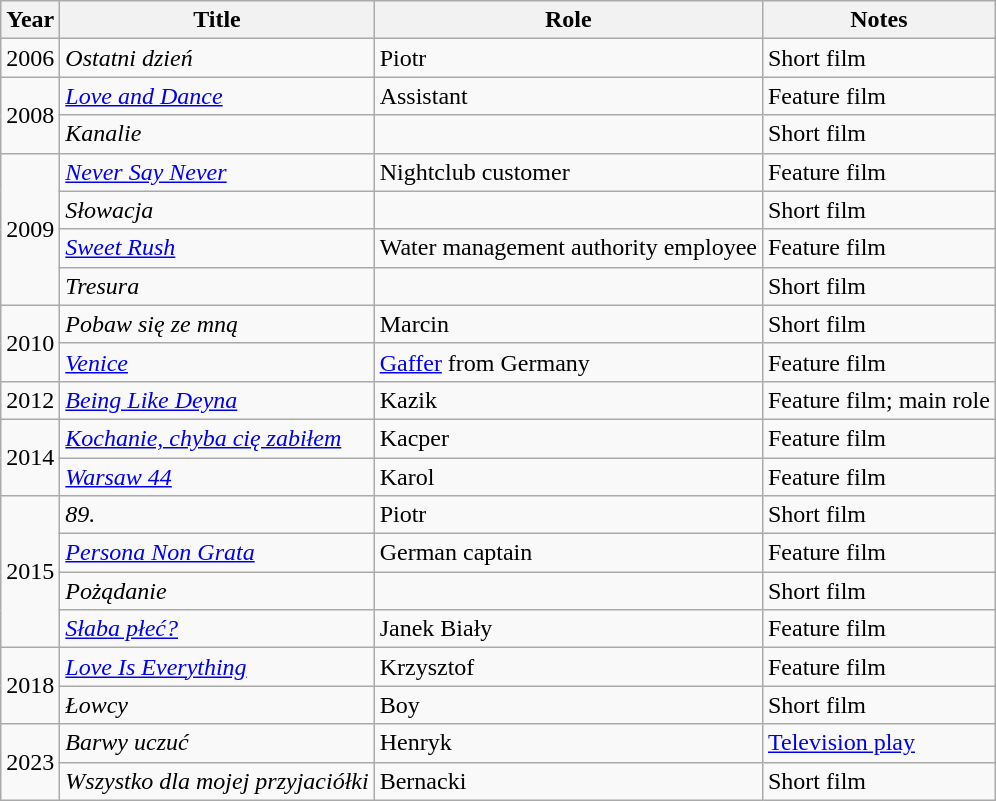<table class="wikitable plainrowheaders sortable">
<tr>
<th scope="col">Year</th>
<th scope="col">Title</th>
<th scope="col">Role</th>
<th scope="col" class="unsortable">Notes</th>
</tr>
<tr>
<td>2006</td>
<td><em>Ostatni dzień</em></td>
<td>Piotr</td>
<td>Short film</td>
</tr>
<tr>
<td rowspan=2>2008</td>
<td><em><a href='#'>Love and Dance</a></em></td>
<td>Assistant</td>
<td>Feature film</td>
</tr>
<tr>
<td><em>Kanalie</em></td>
<td></td>
<td>Short film</td>
</tr>
<tr>
<td rowspan=4>2009</td>
<td><em><a href='#'>Never Say Never</a></em></td>
<td>Nightclub customer</td>
<td>Feature film</td>
</tr>
<tr>
<td><em>Słowacja</em></td>
<td></td>
<td>Short film</td>
</tr>
<tr>
<td><em><a href='#'>Sweet Rush</a></em></td>
<td>Water management authority employee</td>
<td>Feature film</td>
</tr>
<tr>
<td><em>Tresura</em></td>
<td></td>
<td>Short film</td>
</tr>
<tr>
<td rowspan=2>2010</td>
<td><em>Pobaw się ze mną</em></td>
<td>Marcin</td>
<td>Short film</td>
</tr>
<tr>
<td><em><a href='#'>Venice</a></em></td>
<td><a href='#'>Gaffer</a> from Germany</td>
<td>Feature film</td>
</tr>
<tr>
<td>2012</td>
<td><em><a href='#'>Being Like Deyna</a></em></td>
<td>Kazik</td>
<td>Feature film; main role</td>
</tr>
<tr>
<td rowspan=2>2014</td>
<td><em><a href='#'>Kochanie, chyba cię zabiłem</a></em></td>
<td>Kacper</td>
<td>Feature film</td>
</tr>
<tr>
<td><em><a href='#'>Warsaw 44</a></em></td>
<td>Karol</td>
<td>Feature film</td>
</tr>
<tr>
<td rowspan=4>2015</td>
<td><em>89.</em></td>
<td>Piotr</td>
<td>Short film</td>
</tr>
<tr>
<td><em><a href='#'>Persona Non Grata</a></em></td>
<td>German captain</td>
<td>Feature film</td>
</tr>
<tr>
<td><em>Pożądanie</em></td>
<td></td>
<td>Short film</td>
</tr>
<tr>
<td><em><a href='#'>Słaba płeć?</a></em></td>
<td>Janek Biały</td>
<td>Feature film</td>
</tr>
<tr>
<td rowspan=2>2018</td>
<td><em><a href='#'>Love Is Everything</a></em></td>
<td>Krzysztof</td>
<td>Feature film</td>
</tr>
<tr>
<td><em>Łowcy</em></td>
<td>Boy</td>
<td>Short film</td>
</tr>
<tr>
<td rowspan=2>2023</td>
<td><em>Barwy uczuć</em></td>
<td>Henryk</td>
<td><a href='#'>Television play</a></td>
</tr>
<tr>
<td><em>Wszystko dla mojej przyjaciółki</em></td>
<td>Bernacki</td>
<td>Short film</td>
</tr>
</table>
